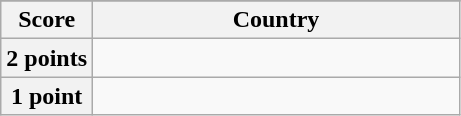<table class="wikitable">
<tr>
</tr>
<tr>
<th scope="col" width="20%">Score</th>
<th scope="col">Country</th>
</tr>
<tr>
<th scope="row">2 points</th>
<td></td>
</tr>
<tr>
<th scope="row">1 point</th>
<td></td>
</tr>
</table>
